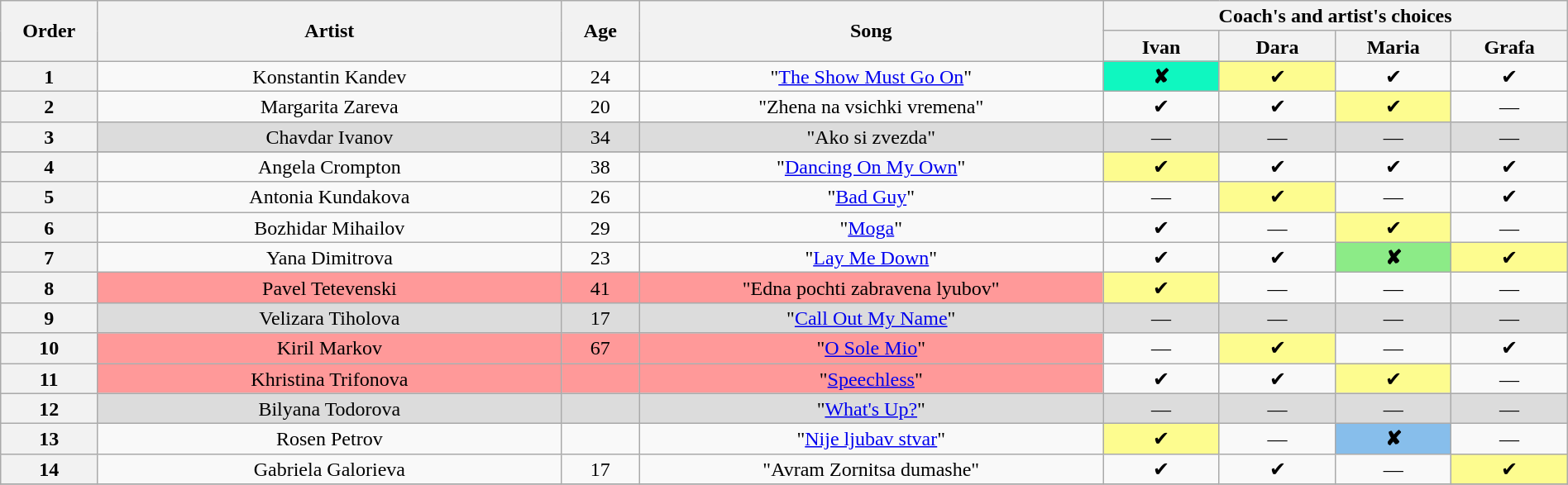<table class="wikitable" style="text-align:center; line-height:17px; width:100%">
<tr>
<th rowspan="2" scope="col" style="width:05%">Order</th>
<th rowspan="2" scope="col" style="width:24%">Artist</th>
<th rowspan="2" scope="col" style="width:04%">Age</th>
<th rowspan="2" scope="col" style="width:24%">Song</th>
<th colspan="4" scope="col" style="width:24%">Coach's and artist's choices</th>
</tr>
<tr>
<th style="width:06%">Ivan</th>
<th style="width:06%">Dara</th>
<th style="width:06%">Maria</th>
<th style="width:06%">Grafa</th>
</tr>
<tr>
<th>1</th>
<td>Konstantin Kandev</td>
<td>24</td>
<td>"<a href='#'>The Show Must Go On</a>"</td>
<td style="background:#0ff7c0"> <strong>✘</strong> </td>
<td style="background:#fdfc8f">✔</td>
<td>✔</td>
<td>✔</td>
</tr>
<tr>
<th>2</th>
<td>Margarita Zareva</td>
<td>20</td>
<td>"Zhena na vsichki vremena"</td>
<td>✔</td>
<td>✔</td>
<td style="background:#fdfc8f">✔</td>
<td>—</td>
</tr>
<tr bgcolor=#DCDCDC>
<th>3</th>
<td>Chavdar Ivanov</td>
<td>34</td>
<td>"Ako si zvezda"</td>
<td>—</td>
<td>—</td>
<td>—</td>
<td>—</td>
</tr>
<tr>
</tr>
<tr>
<th>4</th>
<td>Angela Crompton</td>
<td>38</td>
<td>"<a href='#'>Dancing On My Own</a>"</td>
<td style="background:#fdfc8f">✔</td>
<td>✔</td>
<td>✔</td>
<td>✔</td>
</tr>
<tr>
<th>5</th>
<td>Antonia Kundakova</td>
<td>26</td>
<td>"<a href='#'>Bad Guy</a>"</td>
<td>—</td>
<td style="background:#fdfc8f">✔</td>
<td>—</td>
<td>✔</td>
</tr>
<tr>
<th>6</th>
<td>Bozhidar Mihailov</td>
<td>29</td>
<td>"<a href='#'>Moga</a>"</td>
<td>✔</td>
<td>—</td>
<td style="background:#fdfc8f">✔</td>
<td>—</td>
</tr>
<tr>
<th>7</th>
<td>Yana Dimitrova</td>
<td>23</td>
<td>"<a href='#'>Lay Me Down</a>"</td>
<td>✔</td>
<td>✔</td>
<td style="background:#8ceb87"> <strong>✘</strong> </td>
<td style="background:#fdfc8f">✔</td>
</tr>
<tr>
<th>8</th>
<td style="background:#ff9999">Pavel Tetevenski</td>
<td style="background:#ff9999">41</td>
<td style="background:#ff9999">"Edna pochti zabravena lyubov"</td>
<td style="background:#fdfc8f">✔</td>
<td>—</td>
<td>—</td>
<td>—</td>
</tr>
<tr bgcolor=#DCDCDC>
<th>9</th>
<td>Velizara Tiholova</td>
<td>17</td>
<td>"<a href='#'>Call Out My Name</a>"</td>
<td>—</td>
<td>—</td>
<td>—</td>
<td>—</td>
</tr>
<tr>
<th>10</th>
<td style="background:#ff9999">Kiril Markov</td>
<td style="background:#ff9999">67</td>
<td style="background:#ff9999">"<a href='#'>O Sole Mio</a>"</td>
<td>—</td>
<td style="background:#fdfc8f">✔</td>
<td>—</td>
<td>✔</td>
</tr>
<tr>
<th>11</th>
<td style="background:#ff9999">Khristina Trifonova</td>
<td style="background:#ff9999"></td>
<td style="background:#ff9999">"<a href='#'>Speechless</a>"</td>
<td>✔</td>
<td>✔</td>
<td style="background:#fdfc8f">✔</td>
<td>—</td>
</tr>
<tr bgcolor=#DCDCDC>
<th>12</th>
<td>Bilyana Todorova</td>
<td></td>
<td>"<a href='#'>What's Up?</a>"</td>
<td>—</td>
<td>—</td>
<td>—</td>
<td>—</td>
</tr>
<tr>
<th>13</th>
<td>Rosen Petrov</td>
<td></td>
<td>"<a href='#'>Nije ljubav stvar</a>"</td>
<td style="background:#fdfc8f">✔</td>
<td>—</td>
<td style="background:#87beeb"> <strong>✘</strong> </td>
<td>—</td>
</tr>
<tr>
<th>14</th>
<td>Gabriela Galorieva</td>
<td>17</td>
<td>"Avram Zornitsa dumashe"</td>
<td>✔</td>
<td>✔</td>
<td>—</td>
<td style="background:#fdfc8f">✔</td>
</tr>
<tr>
</tr>
</table>
